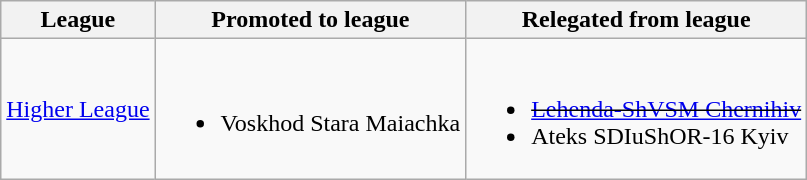<table class="wikitable">
<tr>
<th colspan=2>League</th>
<th>Promoted to league</th>
<th>Relegated from league</th>
</tr>
<tr>
<td colspan=2><a href='#'>Higher League</a></td>
<td><br><ul><li>Voskhod Stara Maiachka</li></ul></td>
<td><br><ul><li><del><a href='#'>Lehenda-ShVSM Chernihiv</a></del></li><li>Ateks SDIuShOR-16 Kyiv</li></ul></td>
</tr>
</table>
